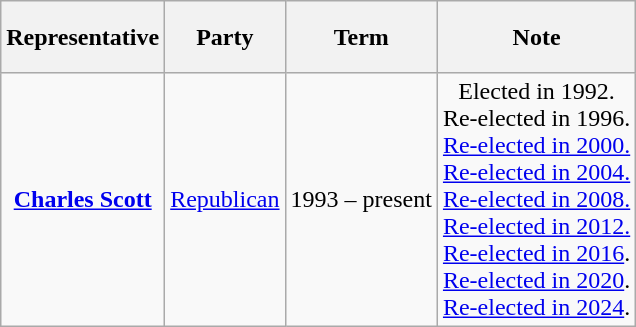<table class=wikitable style="text-align:center">
<tr style="height:3em">
<th>Representative</th>
<th>Party</th>
<th>Term</th>
<th>Note</th>
</tr>
<tr style="height:3em">
<td><strong><a href='#'>Charles Scott</a></strong></td>
<td><a href='#'>Republican</a></td>
<td>1993 – present</td>
<td>Elected in 1992.<br>Re-elected in 1996.<br><a href='#'>Re-elected in 2000.</a><br><a href='#'>Re-elected in 2004.</a><br><a href='#'>Re-elected in 2008.</a><br><a href='#'>Re-elected in 2012.</a><br><a href='#'>Re-elected in 2016</a>.<br><a href='#'>Re-elected in 2020</a>.<br><a href='#'>Re-elected in 2024</a>.</td>
</tr>
</table>
